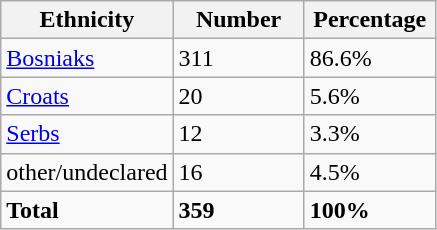<table class="wikitable">
<tr>
<th width="100px">Ethnicity</th>
<th width="80px">Number</th>
<th width="80px">Percentage</th>
</tr>
<tr>
<td><a href='#'>Bosniaks</a></td>
<td>311</td>
<td>86.6%</td>
</tr>
<tr>
<td><a href='#'>Croats</a></td>
<td>20</td>
<td>5.6%</td>
</tr>
<tr>
<td><a href='#'>Serbs</a></td>
<td>12</td>
<td>3.3%</td>
</tr>
<tr>
<td>other/undeclared</td>
<td>16</td>
<td>4.5%</td>
</tr>
<tr>
<td><strong>Total</strong></td>
<td><strong>359</strong></td>
<td><strong>100%</strong></td>
</tr>
</table>
